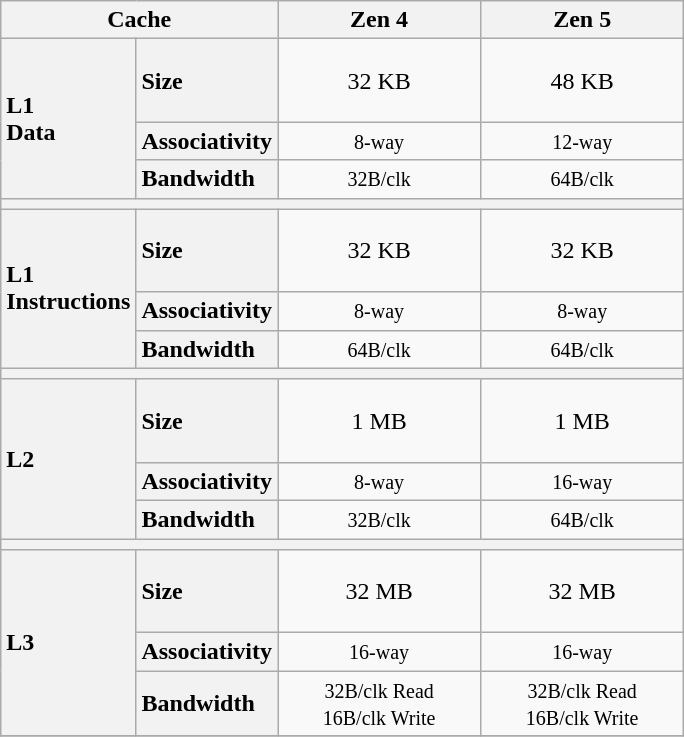<table class="wikitable" style="text-align:center;">
<tr>
<th colspan="2">Cache</th>
<th style="width:8em">Zen 4</th>
<th style="width:8em">Zen 5</th>
</tr>
<tr>
<th rowspan="3" style="text-align:left;">L1 <br> Data</th>
<th style="text-align:left; height:3em;">Size</th>
<td>32 KB</td>
<td>48 KB</td>
</tr>
<tr>
<th style="text-align:left;">Associativity</th>
<td><small>8-way</small></td>
<td><small>12-way</small></td>
</tr>
<tr>
<th style="text-align:left;">Bandwidth</th>
<td><small>32B/clk</small></td>
<td><small>64B/clk</small></td>
</tr>
<tr>
<th colspan="4"></th>
</tr>
<tr>
<th rowspan="3" style="text-align:left;">L1 <br> Instructions</th>
<th style="text-align:left; height:3em;">Size</th>
<td>32 KB</td>
<td>32 KB</td>
</tr>
<tr>
<th style="text-align:left;">Associativity</th>
<td><small>8-way</small></td>
<td><small>8-way</small></td>
</tr>
<tr>
<th style="text-align:left;">Bandwidth</th>
<td><small>64B/clk</small></td>
<td><small>64B/clk</small></td>
</tr>
<tr>
<th colspan="4"></th>
</tr>
<tr>
<th rowspan="3" style="text-align:left;">L2</th>
<th style="text-align:left; height:3em;">Size</th>
<td>1 MB</td>
<td>1 MB</td>
</tr>
<tr>
<th style="text-align:left;">Associativity</th>
<td><small>8-way</small></td>
<td><small>16-way</small></td>
</tr>
<tr>
<th style="text-align:left;">Bandwidth</th>
<td><small>32B/clk</small></td>
<td><small>64B/clk</small></td>
</tr>
<tr>
<th colspan="4"></th>
</tr>
<tr>
<th rowspan="3" style="text-align:left;">L3</th>
<th style="text-align:left; height:3em;">Size</th>
<td>32 MB</td>
<td>32 MB</td>
</tr>
<tr>
<th style="text-align:left;">Associativity</th>
<td><small>16-way</small></td>
<td><small>16-way</small></td>
</tr>
<tr>
<th style="text-align:left;">Bandwidth</th>
<td><small>32B/clk Read <br> 16B/clk Write</small></td>
<td><small>32B/clk Read <br> 16B/clk Write</small></td>
</tr>
<tr>
</tr>
</table>
